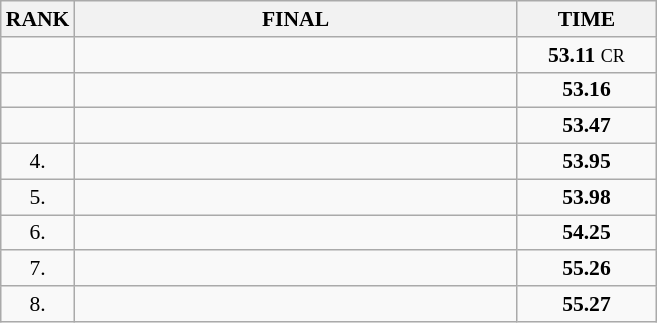<table class="wikitable" style="border-collapse: collapse; font-size: 90%;">
<tr>
<th>RANK</th>
<th align="left" style="width: 20em">FINAL</th>
<th align="center" style="width: 6em">TIME</th>
</tr>
<tr>
<td align="center"></td>
<td></td>
<td align="center"><strong>53.11</strong> <small>CR</small></td>
</tr>
<tr>
<td align="center"></td>
<td></td>
<td align="center"><strong>53.16</strong></td>
</tr>
<tr>
<td align="center"></td>
<td></td>
<td align="center"><strong>53.47</strong></td>
</tr>
<tr>
<td align="center">4.</td>
<td></td>
<td align="center"><strong>53.95</strong></td>
</tr>
<tr>
<td align="center">5.</td>
<td></td>
<td align="center"><strong>53.98</strong></td>
</tr>
<tr>
<td align="center">6.</td>
<td></td>
<td align="center"><strong>54.25</strong></td>
</tr>
<tr>
<td align="center">7.</td>
<td></td>
<td align="center"><strong>55.26</strong></td>
</tr>
<tr>
<td align="center">8.</td>
<td></td>
<td align="center"><strong>55.27</strong></td>
</tr>
</table>
